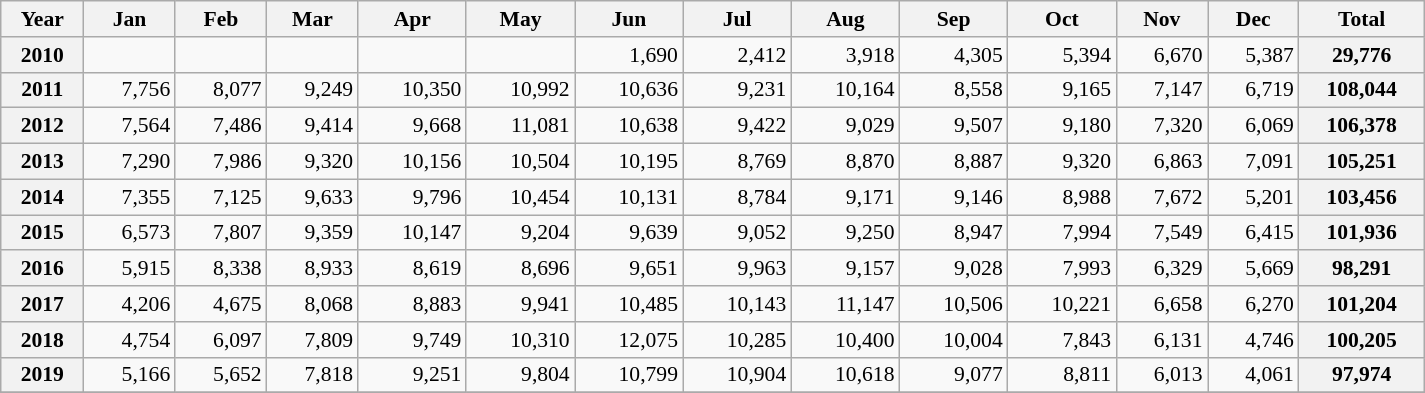<table class=wikitable style="text-align:right; font-size:0.9em; width:950px;">
<tr>
<th>Year</th>
<th>Jan</th>
<th>Feb</th>
<th>Mar</th>
<th>Apr</th>
<th>May</th>
<th>Jun</th>
<th>Jul</th>
<th>Aug</th>
<th>Sep</th>
<th>Oct</th>
<th>Nov</th>
<th>Dec</th>
<th>Total</th>
</tr>
<tr>
<th>2010</th>
<td></td>
<td></td>
<td></td>
<td></td>
<td></td>
<td>1,690</td>
<td>2,412</td>
<td>3,918</td>
<td>4,305</td>
<td>5,394</td>
<td>6,670</td>
<td>5,387</td>
<th>29,776</th>
</tr>
<tr>
<th>2011</th>
<td>7,756</td>
<td>8,077</td>
<td>9,249</td>
<td>10,350</td>
<td>10,992</td>
<td>10,636</td>
<td>9,231</td>
<td>10,164</td>
<td>8,558</td>
<td>9,165</td>
<td>7,147</td>
<td>6,719</td>
<th>108,044</th>
</tr>
<tr>
<th>2012</th>
<td>7,564</td>
<td>7,486</td>
<td>9,414</td>
<td>9,668</td>
<td>11,081</td>
<td>10,638</td>
<td>9,422</td>
<td>9,029</td>
<td>9,507</td>
<td>9,180</td>
<td>7,320</td>
<td>6,069</td>
<th>106,378</th>
</tr>
<tr>
<th>2013</th>
<td>7,290</td>
<td>7,986</td>
<td>9,320</td>
<td>10,156</td>
<td>10,504</td>
<td>10,195</td>
<td>8,769</td>
<td>8,870</td>
<td>8,887</td>
<td>9,320</td>
<td>6,863</td>
<td>7,091</td>
<th>105,251</th>
</tr>
<tr>
<th>2014</th>
<td>7,355</td>
<td>7,125</td>
<td>9,633</td>
<td>9,796</td>
<td>10,454</td>
<td>10,131</td>
<td>8,784</td>
<td>9,171</td>
<td>9,146</td>
<td>8,988</td>
<td>7,672</td>
<td>5,201</td>
<th>103,456</th>
</tr>
<tr>
<th>2015</th>
<td>6,573</td>
<td>7,807</td>
<td>9,359</td>
<td>10,147</td>
<td>9,204</td>
<td>9,639</td>
<td>9,052</td>
<td>9,250</td>
<td>8,947</td>
<td>7,994</td>
<td>7,549</td>
<td>6,415</td>
<th>101,936</th>
</tr>
<tr>
<th>2016</th>
<td>5,915</td>
<td>8,338</td>
<td>8,933</td>
<td>8,619</td>
<td>8,696</td>
<td>9,651</td>
<td>9,963</td>
<td>9,157</td>
<td>9,028</td>
<td>7,993</td>
<td>6,329</td>
<td>5,669</td>
<th>98,291</th>
</tr>
<tr>
<th>2017</th>
<td>4,206</td>
<td>4,675</td>
<td>8,068</td>
<td>8,883</td>
<td>9,941</td>
<td>10,485</td>
<td>10,143</td>
<td>11,147</td>
<td>10,506</td>
<td>10,221</td>
<td>6,658</td>
<td>6,270</td>
<th>101,204</th>
</tr>
<tr>
<th>2018</th>
<td>4,754</td>
<td>6,097</td>
<td>7,809</td>
<td>9,749</td>
<td>10,310</td>
<td>12,075</td>
<td>10,285</td>
<td>10,400</td>
<td>10,004</td>
<td>7,843</td>
<td>6,131</td>
<td>4,746</td>
<th>100,205</th>
</tr>
<tr>
<th>2019</th>
<td>5,166</td>
<td>5,652</td>
<td>7,818</td>
<td>9,251</td>
<td>9,804</td>
<td>10,799</td>
<td>10,904</td>
<td>10,618</td>
<td>9,077</td>
<td>8,811</td>
<td>6,013</td>
<td>4,061</td>
<th>97,974</th>
</tr>
<tr>
</tr>
</table>
